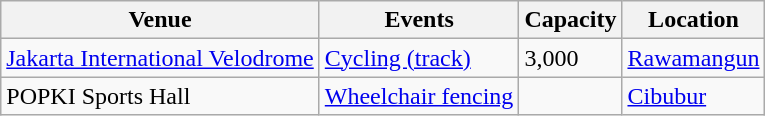<table class="wikitable">
<tr>
<th>Venue</th>
<th>Events</th>
<th>Capacity</th>
<th>Location</th>
</tr>
<tr>
<td><a href='#'>Jakarta International Velodrome</a></td>
<td><a href='#'>Cycling (track)</a></td>
<td>3,000</td>
<td><a href='#'>Rawamangun</a></td>
</tr>
<tr>
<td>POPKI Sports Hall</td>
<td><a href='#'>Wheelchair fencing</a></td>
<td></td>
<td><a href='#'>Cibubur</a></td>
</tr>
</table>
